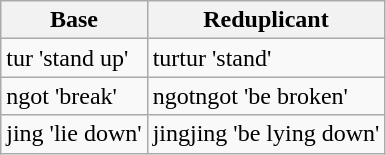<table class="wikitable">
<tr>
<th>Base</th>
<th>Reduplicant</th>
</tr>
<tr>
<td>tur 'stand up'</td>
<td>turtur 'stand'</td>
</tr>
<tr>
<td>ngot 'break'</td>
<td>ngotngot 'be broken'</td>
</tr>
<tr>
<td>jing 'lie down'</td>
<td>jingjing 'be lying down'</td>
</tr>
</table>
